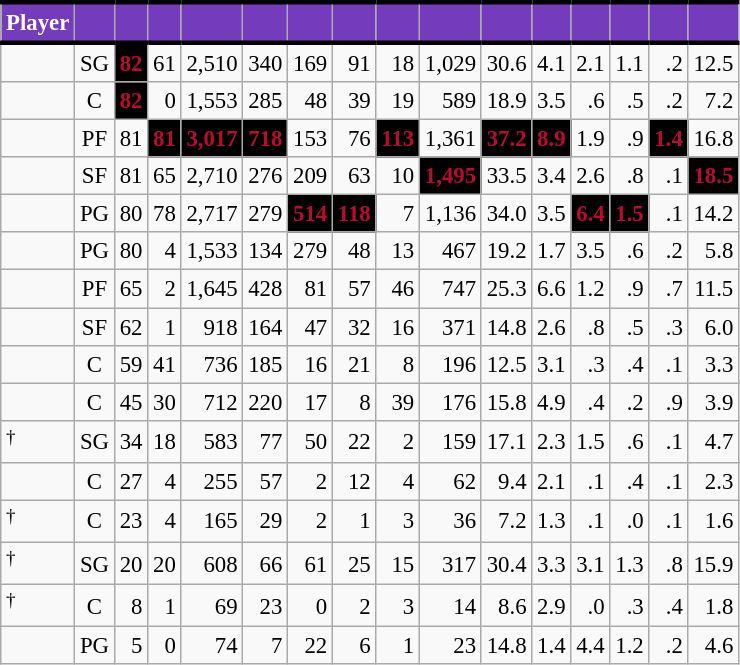<table class="wikitable sortable" style="font-size: 95%; text-align:right;">
<tr>
<th style="background:#753BBD; color:#FFFFFF; border-top:#010101 3px solid; border-bottom:#010101 3px solid;">Player</th>
<th style="background:#753BBD; color:#FFFFFF; border-top:#010101 3px solid; border-bottom:#010101 3px solid;"></th>
<th style="background:#753BBD; color:#FFFFFF; border-top:#010101 3px solid; border-bottom:#010101 3px solid;"></th>
<th style="background:#753BBD; color:#FFFFFF; border-top:#010101 3px solid; border-bottom:#010101 3px solid;"></th>
<th style="background:#753BBD; color:#FFFFFF; border-top:#010101 3px solid; border-bottom:#010101 3px solid;"></th>
<th style="background:#753BBD; color:#FFFFFF; border-top:#010101 3px solid; border-bottom:#010101 3px solid;"></th>
<th style="background:#753BBD; color:#FFFFFF; border-top:#010101 3px solid; border-bottom:#010101 3px solid;"></th>
<th style="background:#753BBD; color:#FFFFFF; border-top:#010101 3px solid; border-bottom:#010101 3px solid;"></th>
<th style="background:#753BBD; color:#FFFFFF; border-top:#010101 3px solid; border-bottom:#010101 3px solid;"></th>
<th style="background:#753BBD; color:#FFFFFF; border-top:#010101 3px solid; border-bottom:#010101 3px solid;"></th>
<th style="background:#753BBD; color:#FFFFFF; border-top:#010101 3px solid; border-bottom:#010101 3px solid;"></th>
<th style="background:#753BBD; color:#FFFFFF; border-top:#010101 3px solid; border-bottom:#010101 3px solid;"></th>
<th style="background:#753BBD; color:#FFFFFF; border-top:#010101 3px solid; border-bottom:#010101 3px solid;"></th>
<th style="background:#753BBD; color:#FFFFFF; border-top:#010101 3px solid; border-bottom:#010101 3px solid;"></th>
<th style="background:#753BBD; color:#FFFFFF; border-top:#010101 3px solid; border-bottom:#010101 3px solid;"></th>
<th style="background:#753BBD; color:#FFFFFF; border-top:#010101 3px solid; border-bottom:#010101 3px solid;"></th>
</tr>
<tr>
<td style="text-align:left;"></td>
<td style="text-align:center;">SG</td>
<td style="background:#010101; color:#BA0C2F;"><strong>82</strong></td>
<td>61</td>
<td>2,510</td>
<td>340</td>
<td>169</td>
<td>91</td>
<td>18</td>
<td>1,029</td>
<td>30.6</td>
<td>4.1</td>
<td>2.1</td>
<td>1.1</td>
<td>.2</td>
<td>12.5</td>
</tr>
<tr>
<td style="text-align:left;"></td>
<td style="text-align:center;">C</td>
<td style="background:#010101; color:#BA0C2F;"><strong>82</strong></td>
<td>0</td>
<td>1,553</td>
<td>285</td>
<td>48</td>
<td>39</td>
<td>19</td>
<td>589</td>
<td>18.9</td>
<td>3.5</td>
<td>.6</td>
<td>.5</td>
<td>.2</td>
<td>7.2</td>
</tr>
<tr>
<td style="text-align:left;"></td>
<td style="text-align:center;">PF</td>
<td>81</td>
<td style="background:#010101; color:#BA0C2F;"><strong>81</strong></td>
<td style="background:#010101; color:#BA0C2F;"><strong>3,017</strong></td>
<td style="background:#010101; color:#BA0C2F;"><strong>718</strong></td>
<td>153</td>
<td>76</td>
<td style="background:#010101; color:#BA0C2F;"><strong>113</strong></td>
<td>1,361</td>
<td style="background:#010101; color:#BA0C2F;"><strong>37.2</strong></td>
<td style="background:#010101; color:#BA0C2F;"><strong>8.9</strong></td>
<td>1.9</td>
<td>.9</td>
<td style="background:#010101; color:#BA0C2F;"><strong>1.4</strong></td>
<td>16.8</td>
</tr>
<tr>
<td style="text-align:left;"></td>
<td style="text-align:center;">SF</td>
<td>81</td>
<td>65</td>
<td>2,710</td>
<td>276</td>
<td>209</td>
<td>63</td>
<td>10</td>
<td style="background:#010101; color:#BA0C2F;"><strong>1,495</strong></td>
<td>33.5</td>
<td>3.4</td>
<td>2.6</td>
<td>.8</td>
<td>.1</td>
<td style="background:#010101; color:#BA0C2F;"><strong>18.5</strong></td>
</tr>
<tr>
<td style="text-align:left;"></td>
<td style="text-align:center;">PG</td>
<td>80</td>
<td>78</td>
<td>2,717</td>
<td>279</td>
<td style="background:#010101; color:#BA0C2F;"><strong>514</strong></td>
<td style="background:#010101; color:#BA0C2F;"><strong>118</strong></td>
<td>7</td>
<td>1,136</td>
<td>34.0</td>
<td>3.5</td>
<td style="background:#010101; color:#BA0C2F;"><strong>6.4</strong></td>
<td style="background:#010101; color:#BA0C2F;"><strong>1.5</strong></td>
<td>.1</td>
<td>14.2</td>
</tr>
<tr>
<td style="text-align:left;"></td>
<td style="text-align:center;">PG</td>
<td>80</td>
<td>4</td>
<td>1,533</td>
<td>134</td>
<td>279</td>
<td>48</td>
<td>13</td>
<td>467</td>
<td>19.2</td>
<td>1.7</td>
<td>3.5</td>
<td>.6</td>
<td>.2</td>
<td>5.8</td>
</tr>
<tr>
<td style="text-align:left;"></td>
<td style="text-align:center;">PF</td>
<td>65</td>
<td>2</td>
<td>1,645</td>
<td>428</td>
<td>81</td>
<td>57</td>
<td>46</td>
<td>747</td>
<td>25.3</td>
<td>6.6</td>
<td>1.2</td>
<td>.9</td>
<td>.7</td>
<td>11.5</td>
</tr>
<tr>
<td style="text-align:left;"></td>
<td style="text-align:center;">SF</td>
<td>62</td>
<td>1</td>
<td>918</td>
<td>164</td>
<td>47</td>
<td>32</td>
<td>16</td>
<td>371</td>
<td>14.8</td>
<td>2.6</td>
<td>.8</td>
<td>.5</td>
<td>.3</td>
<td>6.0</td>
</tr>
<tr>
<td style="text-align:left;"></td>
<td style="text-align:center;">C</td>
<td>59</td>
<td>41</td>
<td>736</td>
<td>185</td>
<td>16</td>
<td>21</td>
<td>8</td>
<td>196</td>
<td>12.5</td>
<td>3.1</td>
<td>.3</td>
<td>.4</td>
<td>.1</td>
<td>3.3</td>
</tr>
<tr>
<td style="text-align:left;"></td>
<td style="text-align:center;">C</td>
<td>45</td>
<td>30</td>
<td>712</td>
<td>220</td>
<td>17</td>
<td>8</td>
<td>39</td>
<td>176</td>
<td>15.8</td>
<td>4.9</td>
<td>.4</td>
<td>.2</td>
<td>.9</td>
<td>3.9</td>
</tr>
<tr>
<td style="text-align:left;"><sup>†</sup></td>
<td style="text-align:center;">SG</td>
<td>34</td>
<td>18</td>
<td>583</td>
<td>77</td>
<td>50</td>
<td>22</td>
<td>2</td>
<td>159</td>
<td>17.1</td>
<td>2.3</td>
<td>1.5</td>
<td>.6</td>
<td>.1</td>
<td>4.7</td>
</tr>
<tr>
<td style="text-align:left;"></td>
<td style="text-align:center;">C</td>
<td>27</td>
<td>4</td>
<td>255</td>
<td>57</td>
<td>2</td>
<td>12</td>
<td>4</td>
<td>62</td>
<td>9.4</td>
<td>2.1</td>
<td>.1</td>
<td>.4</td>
<td>.1</td>
<td>2.3</td>
</tr>
<tr>
<td style="text-align:left;"><sup>†</sup></td>
<td style="text-align:center;">C</td>
<td>23</td>
<td>4</td>
<td>165</td>
<td>29</td>
<td>2</td>
<td>1</td>
<td>3</td>
<td>36</td>
<td>7.2</td>
<td>1.3</td>
<td>.1</td>
<td>.0</td>
<td>.1</td>
<td>1.6</td>
</tr>
<tr>
<td style="text-align:left;"><sup>†</sup></td>
<td style="text-align:center;">SG</td>
<td>20</td>
<td>20</td>
<td>608</td>
<td>66</td>
<td>61</td>
<td>25</td>
<td>15</td>
<td>317</td>
<td>30.4</td>
<td>3.3</td>
<td>3.1</td>
<td>1.3</td>
<td>.8</td>
<td>15.9</td>
</tr>
<tr>
<td style="text-align:left;"><sup>†</sup></td>
<td style="text-align:center;">C</td>
<td>8</td>
<td>1</td>
<td>69</td>
<td>23</td>
<td>0</td>
<td>2</td>
<td>3</td>
<td>14</td>
<td>8.6</td>
<td>2.9</td>
<td>.0</td>
<td>.3</td>
<td>.4</td>
<td>1.8</td>
</tr>
<tr>
<td style="text-align:left;"></td>
<td style="text-align:center;">PG</td>
<td>5</td>
<td>0</td>
<td>74</td>
<td>7</td>
<td>22</td>
<td>6</td>
<td>1</td>
<td>23</td>
<td>14.8</td>
<td>1.4</td>
<td>4.4</td>
<td>1.2</td>
<td>.2</td>
<td>4.6</td>
</tr>
</table>
